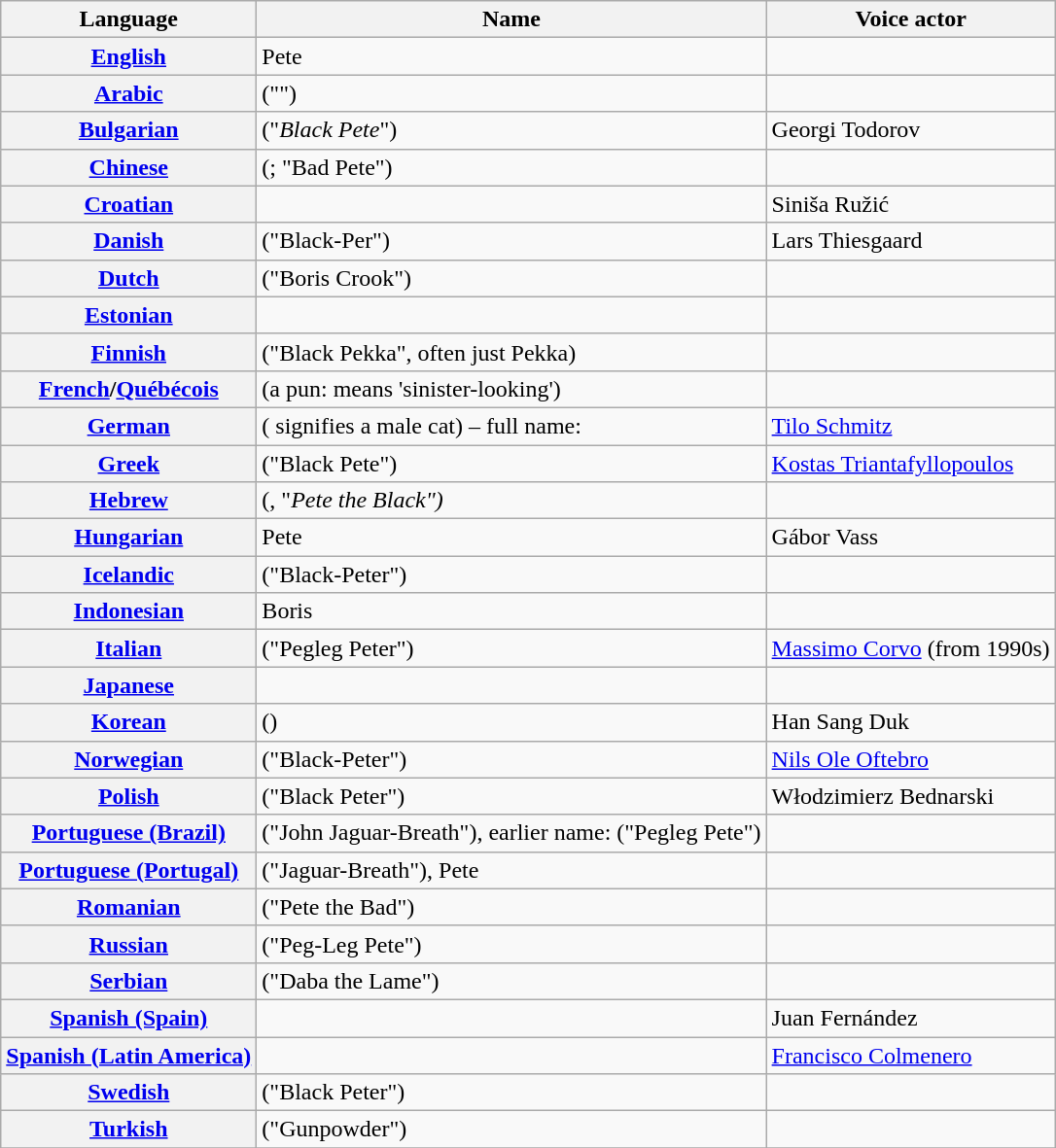<table class="wikitable">
<tr>
<th>Language</th>
<th>Name</th>
<th>Voice actor</th>
</tr>
<tr>
<th><a href='#'>English</a></th>
<td>Pete</td>
<td></td>
</tr>
<tr>
<th><a href='#'>Arabic</a></th>
<td> ("")</td>
<td></td>
</tr>
<tr>
<th><a href='#'>Bulgarian</a></th>
<td> ("<em>Black Pete</em>")</td>
<td>Georgi Todorov</td>
</tr>
<tr>
<th><a href='#'>Chinese</a></th>
<td> (; "Bad Pete")</td>
<td></td>
</tr>
<tr>
<th><a href='#'>Croatian</a></th>
<td></td>
<td>Siniša Ružić</td>
</tr>
<tr>
<th><a href='#'>Danish</a></th>
<td> ("Black-Per")</td>
<td>Lars Thiesgaard</td>
</tr>
<tr>
<th><a href='#'>Dutch</a></th>
<td> ("Boris Crook")</td>
<td></td>
</tr>
<tr>
<th><a href='#'>Estonian</a></th>
<td></td>
<td></td>
</tr>
<tr>
<th><a href='#'>Finnish</a></th>
<td> ("Black Pekka", often just Pekka)</td>
<td></td>
</tr>
<tr>
<th><a href='#'>French</a>/<a href='#'>Québécois</a></th>
<td> (a pun:  means 'sinister-looking')</td>
<td></td>
</tr>
<tr>
<th><a href='#'>German</a></th>
<td> ( signifies a male cat) – full name: </td>
<td><a href='#'>Tilo Schmitz</a></td>
</tr>
<tr>
<th><a href='#'>Greek</a></th>
<td> ("Black Pete")</td>
<td><a href='#'>Kostas Triantafyllopoulos</a></td>
</tr>
<tr>
<th><a href='#'>Hebrew</a></th>
<td> (, "<em>Pete the Black")</td>
<td></td>
</tr>
<tr>
<th><a href='#'>Hungarian</a></th>
<td>Pete</td>
<td>Gábor Vass</td>
</tr>
<tr>
<th><a href='#'>Icelandic</a></th>
<td> ("Black-Peter")</td>
<td></td>
</tr>
<tr>
<th><a href='#'>Indonesian</a></th>
<td>Boris</td>
<td></td>
</tr>
<tr>
<th><a href='#'>Italian</a></th>
<td> ("Pegleg Peter")</td>
<td><a href='#'>Massimo Corvo</a> (from 1990s)</td>
</tr>
<tr>
<th><a href='#'>Japanese</a></th>
<td></td>
<td></td>
</tr>
<tr>
<th><a href='#'>Korean</a></th>
<td> ()</td>
<td>Han Sang Duk</td>
</tr>
<tr>
<th><a href='#'>Norwegian</a></th>
<td> ("Black-Peter")</td>
<td><a href='#'>Nils Ole Oftebro</a></td>
</tr>
<tr>
<th><a href='#'>Polish</a></th>
<td> ("Black Peter")</td>
<td>Włodzimierz Bednarski</td>
</tr>
<tr>
<th><a href='#'>Portuguese (Brazil)</a></th>
<td> ("John Jaguar-Breath"), earlier name:  ("Pegleg Pete")</td>
<td></td>
</tr>
<tr>
<th><a href='#'>Portuguese (Portugal)</a></th>
<td> ("Jaguar-Breath"), Pete</td>
<td></td>
</tr>
<tr>
<th><a href='#'>Romanian</a></th>
<td> ("Pete the Bad")</td>
<td></td>
</tr>
<tr>
<th><a href='#'>Russian</a></th>
<td> ("Peg-Leg Pete")</td>
<td></td>
</tr>
<tr>
<th><a href='#'>Serbian</a></th>
<td> ("Daba the Lame")</td>
<td></td>
</tr>
<tr>
<th><a href='#'>Spanish (Spain)</a></th>
<td></td>
<td>Juan Fernández</td>
</tr>
<tr>
<th><a href='#'>Spanish (Latin America)</a></th>
<td></td>
<td><a href='#'>Francisco Colmenero</a></td>
</tr>
<tr>
<th><a href='#'>Swedish</a></th>
<td> ("Black Peter")</td>
<td></td>
</tr>
<tr>
<th><a href='#'>Turkish</a></th>
<td> ("Gunpowder")</td>
<td></td>
</tr>
<tr>
</tr>
</table>
